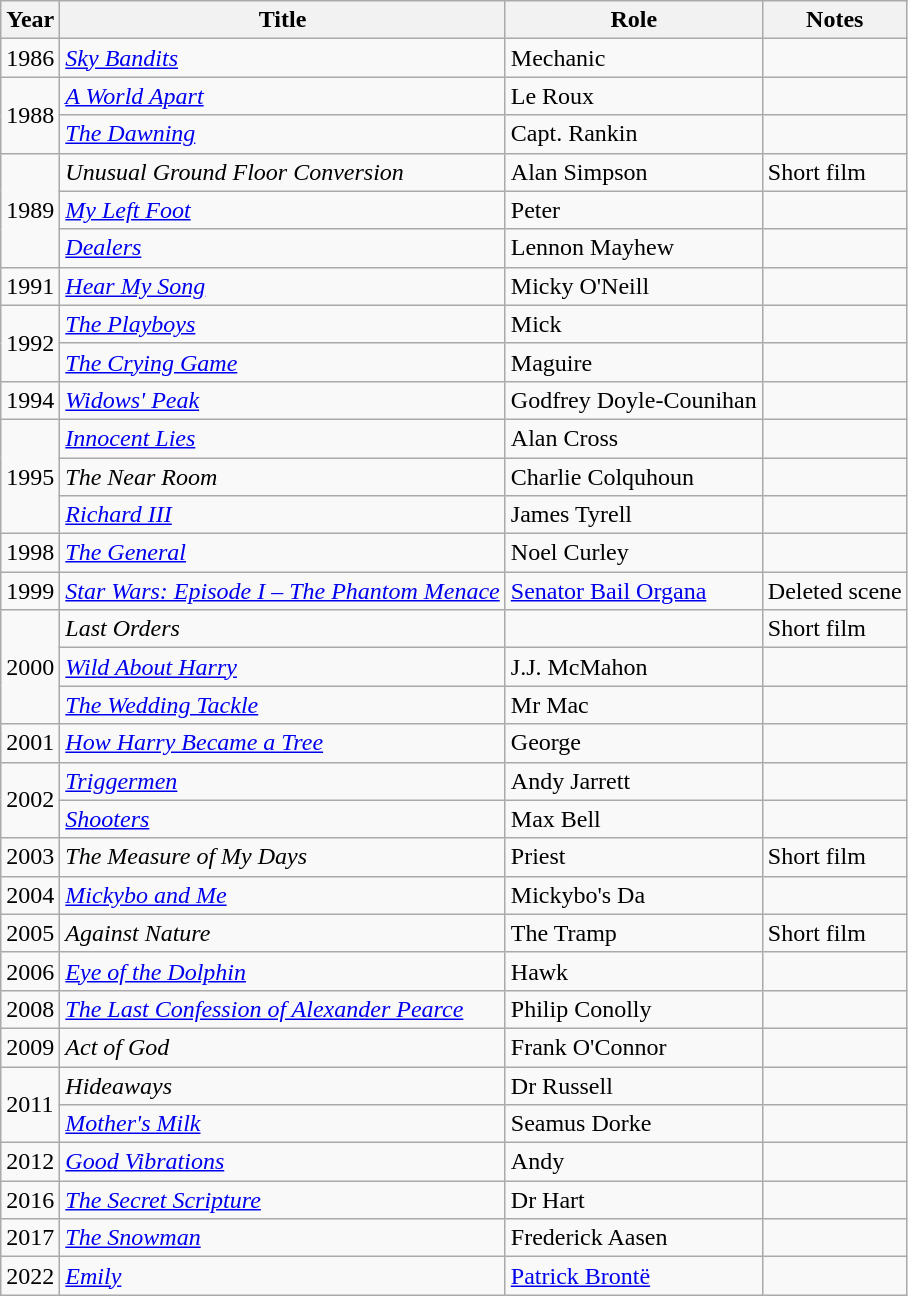<table class="wikitable">
<tr>
<th>Year</th>
<th>Title</th>
<th>Role</th>
<th>Notes</th>
</tr>
<tr>
<td>1986</td>
<td><em><a href='#'>Sky Bandits</a></em></td>
<td>Mechanic</td>
<td></td>
</tr>
<tr>
<td rowspan="2">1988</td>
<td><em><a href='#'>A World Apart</a></em></td>
<td>Le Roux</td>
<td></td>
</tr>
<tr>
<td><em><a href='#'>The Dawning</a></em></td>
<td>Capt. Rankin</td>
<td></td>
</tr>
<tr>
<td rowspan="3">1989</td>
<td><em>Unusual Ground Floor Conversion</em></td>
<td>Alan Simpson</td>
<td>Short film</td>
</tr>
<tr>
<td><em><a href='#'>My Left Foot</a></em></td>
<td>Peter</td>
<td></td>
</tr>
<tr>
<td><em><a href='#'>Dealers</a></em></td>
<td>Lennon Mayhew</td>
<td></td>
</tr>
<tr>
<td>1991</td>
<td><em><a href='#'>Hear My Song</a></em></td>
<td>Micky O'Neill</td>
<td></td>
</tr>
<tr>
<td rowspan="2">1992</td>
<td><em><a href='#'>The Playboys</a></em></td>
<td>Mick</td>
<td></td>
</tr>
<tr>
<td><em><a href='#'>The Crying Game</a></em></td>
<td>Maguire</td>
<td></td>
</tr>
<tr>
<td>1994</td>
<td><em><a href='#'>Widows' Peak</a></em></td>
<td>Godfrey Doyle-Counihan</td>
<td></td>
</tr>
<tr>
<td rowspan="3">1995</td>
<td><em><a href='#'>Innocent Lies</a></em></td>
<td>Alan Cross</td>
<td></td>
</tr>
<tr>
<td><em>The Near Room</em></td>
<td>Charlie Colquhoun</td>
<td></td>
</tr>
<tr>
<td><em><a href='#'>Richard III</a></em></td>
<td>James Tyrell</td>
<td></td>
</tr>
<tr>
<td>1998</td>
<td><em><a href='#'>The General</a></em></td>
<td>Noel Curley</td>
<td></td>
</tr>
<tr>
<td>1999</td>
<td><em><a href='#'>Star Wars: Episode I – The Phantom Menace</a></em></td>
<td><a href='#'>Senator Bail Organa</a></td>
<td>Deleted scene</td>
</tr>
<tr>
<td rowspan="3">2000</td>
<td><em>Last Orders</em></td>
<td></td>
<td>Short film</td>
</tr>
<tr>
<td><em><a href='#'>Wild About Harry</a></em></td>
<td>J.J. McMahon</td>
<td></td>
</tr>
<tr>
<td><em><a href='#'>The Wedding Tackle</a></em></td>
<td>Mr Mac</td>
<td></td>
</tr>
<tr>
<td>2001</td>
<td><em><a href='#'>How Harry Became a Tree</a></em></td>
<td>George</td>
<td></td>
</tr>
<tr>
<td rowspan="2">2002</td>
<td><em><a href='#'>Triggermen</a></em></td>
<td>Andy Jarrett</td>
<td></td>
</tr>
<tr>
<td><em><a href='#'>Shooters</a></em></td>
<td>Max Bell</td>
<td></td>
</tr>
<tr>
<td>2003</td>
<td><em>The Measure of My Days</em></td>
<td>Priest</td>
<td>Short film</td>
</tr>
<tr>
<td>2004</td>
<td><em><a href='#'>Mickybo and Me</a></em></td>
<td>Mickybo's Da</td>
<td></td>
</tr>
<tr>
<td>2005</td>
<td><em>Against Nature</em></td>
<td>The Tramp</td>
<td>Short film</td>
</tr>
<tr>
<td>2006</td>
<td><em><a href='#'>Eye of the Dolphin</a></em></td>
<td>Hawk</td>
<td></td>
</tr>
<tr>
<td>2008</td>
<td><em><a href='#'>The Last Confession of Alexander Pearce</a></em></td>
<td>Philip Conolly</td>
<td></td>
</tr>
<tr>
<td>2009</td>
<td><em>Act of God</em></td>
<td>Frank O'Connor</td>
<td></td>
</tr>
<tr>
<td rowspan="2">2011</td>
<td><em>Hideaways</em></td>
<td>Dr Russell</td>
<td></td>
</tr>
<tr>
<td><em><a href='#'>Mother's Milk</a></em></td>
<td>Seamus Dorke</td>
<td></td>
</tr>
<tr>
<td>2012</td>
<td><em><a href='#'>Good Vibrations</a></em></td>
<td>Andy</td>
<td></td>
</tr>
<tr>
<td>2016</td>
<td><em><a href='#'>The Secret Scripture</a></em></td>
<td>Dr Hart</td>
<td></td>
</tr>
<tr>
<td>2017</td>
<td><em><a href='#'>The Snowman</a></em></td>
<td>Frederick Aasen</td>
<td></td>
</tr>
<tr>
<td>2022</td>
<td><em><a href='#'>Emily</a></em></td>
<td><a href='#'>Patrick Brontë</a></td>
<td></td>
</tr>
</table>
